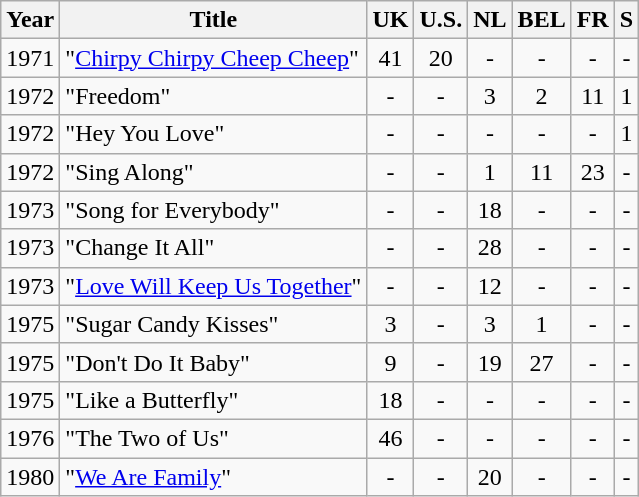<table class="wikitable">
<tr>
<th style="text-align: center;">Year</th>
<th style="text-align: center;">Title</th>
<th style="text-align: center;">UK</th>
<th style="text-align: center;">U.S.</th>
<th style="text-align: center;">NL</th>
<th style="text-align: center;">BEL</th>
<th style="text-align: center;">FR</th>
<th style="text-align: center;">S</th>
</tr>
<tr>
<td style="text-align: center;">1971</td>
<td>"<a href='#'>Chirpy Chirpy Cheep Cheep</a>"</td>
<td style="text-align: center;">41</td>
<td style="text-align: center;">20</td>
<td style="text-align: center;">-</td>
<td style="text-align: center;">-</td>
<td style="text-align: center;">-</td>
<td style="text-align: center;">-</td>
</tr>
<tr>
<td style="text-align: center;">1972</td>
<td>"Freedom"</td>
<td style="text-align: center;">-</td>
<td style="text-align: center;">-</td>
<td style="text-align: center;">3</td>
<td style="text-align: center;">2</td>
<td style="text-align: center;">11</td>
<td style="text-align: center;">1</td>
</tr>
<tr>
<td style="text-align: center;">1972</td>
<td>"Hey You Love"</td>
<td style="text-align: center;">-</td>
<td style="text-align: center;">-</td>
<td style="text-align: center;">-</td>
<td style="text-align: center;">-</td>
<td style="text-align: center;">-</td>
<td style="text-align: center;">1</td>
</tr>
<tr>
<td style="text-align: center;">1972</td>
<td>"Sing Along"</td>
<td style="text-align: center;">-</td>
<td style="text-align: center;">-</td>
<td style="text-align: center;">1</td>
<td style="text-align: center;">11</td>
<td style="text-align: center;">23</td>
<td style="text-align: center;">-</td>
</tr>
<tr>
<td style="text-align: center;">1973</td>
<td>"Song for Everybody"</td>
<td style="text-align: center;">-</td>
<td style="text-align: center;">-</td>
<td style="text-align: center;">18</td>
<td style="text-align: center;">-</td>
<td style="text-align: center;">-</td>
<td style="text-align: center;">-</td>
</tr>
<tr>
<td style="text-align: center;">1973</td>
<td>"Change It All"</td>
<td style="text-align: center;">-</td>
<td style="text-align: center;">-</td>
<td style="text-align: center;">28</td>
<td style="text-align: center;">-</td>
<td style="text-align: center;">-</td>
<td style="text-align: center;">-</td>
</tr>
<tr>
<td style="text-align: center;">1973</td>
<td>"<a href='#'>Love Will Keep Us Together</a>"</td>
<td style="text-align: center;">-</td>
<td style="text-align: center;">-</td>
<td style="text-align: center;">12</td>
<td style="text-align: center;">-</td>
<td style="text-align: center;">-</td>
<td style="text-align: center;">-</td>
</tr>
<tr>
<td style="text-align: center;">1975</td>
<td>"Sugar Candy Kisses"</td>
<td style="text-align: center;">3</td>
<td style="text-align: center;">-</td>
<td style="text-align: center;">3</td>
<td style="text-align: center;">1</td>
<td style="text-align: center;">-</td>
<td style="text-align: center;">-</td>
</tr>
<tr>
<td style="text-align: center;">1975</td>
<td>"Don't Do It Baby"</td>
<td style="text-align: center;">9</td>
<td style="text-align: center;">-</td>
<td style="text-align: center;">19</td>
<td style="text-align: center;">27</td>
<td style="text-align: center;">-</td>
<td style="text-align: center;">-</td>
</tr>
<tr>
<td style="text-align: center;">1975</td>
<td>"Like a Butterfly"</td>
<td style="text-align: center;">18</td>
<td style="text-align: center;">-</td>
<td style="text-align: center;">-</td>
<td style="text-align: center;">-</td>
<td style="text-align: center;">-</td>
<td style="text-align: center;">-</td>
</tr>
<tr>
<td style="text-align: center;">1976</td>
<td>"The Two of Us"</td>
<td style="text-align: center;">46</td>
<td style="text-align: center;">-</td>
<td style="text-align: center;">-</td>
<td style="text-align: center;">-</td>
<td style="text-align: center;">-</td>
<td style="text-align: center;">-</td>
</tr>
<tr>
<td style="text-align: center;">1980</td>
<td>"<a href='#'>We Are Family</a>"</td>
<td style="text-align: center;">-</td>
<td style="text-align: center;">-</td>
<td style="text-align: center;">20</td>
<td style="text-align: center;">-</td>
<td style="text-align: center;">-</td>
<td style="text-align: center;">-</td>
</tr>
</table>
